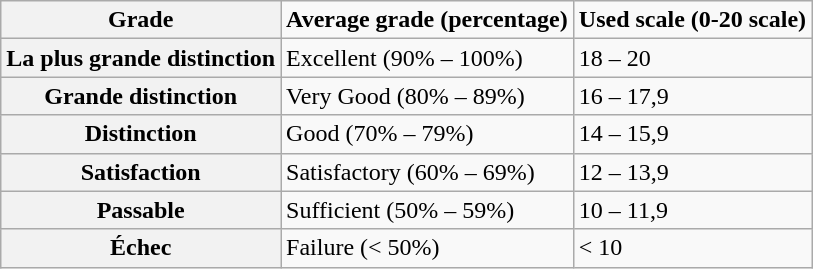<table class="wikitable">
<tr>
<th>Grade</th>
<td><strong>Average grade (percentage)</strong></td>
<td><strong>Used scale (0-20 scale)</strong></td>
</tr>
<tr>
<th align="right" !>La plus grande distinction</th>
<td>Excellent (90% – 100%)</td>
<td>18 – 20</td>
</tr>
<tr>
<th align="right" !>Grande distinction</th>
<td>Very Good (80% – 89%)</td>
<td>16 – 17,9</td>
</tr>
<tr>
<th align="right" !>Distinction</th>
<td>Good (70% – 79%)</td>
<td>14 – 15,9</td>
</tr>
<tr>
<th align="right" !>Satisfaction</th>
<td>Satisfactory (60% – 69%)</td>
<td>12 – 13,9</td>
</tr>
<tr>
<th align="right" !>Passable</th>
<td>Sufficient (50% – 59%)</td>
<td>10 – 11,9</td>
</tr>
<tr>
<th align="right" !>Échec</th>
<td>Failure (< 50%)</td>
<td>< 10</td>
</tr>
</table>
